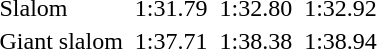<table>
<tr>
<td>Slalom</td>
<td></td>
<td>1:31.79</td>
<td></td>
<td>1:32.80</td>
<td></td>
<td>1:32.92</td>
</tr>
<tr>
<td>Giant slalom</td>
<td></td>
<td>1:37.71</td>
<td></td>
<td>1:38.38</td>
<td></td>
<td>1:38.94</td>
</tr>
</table>
